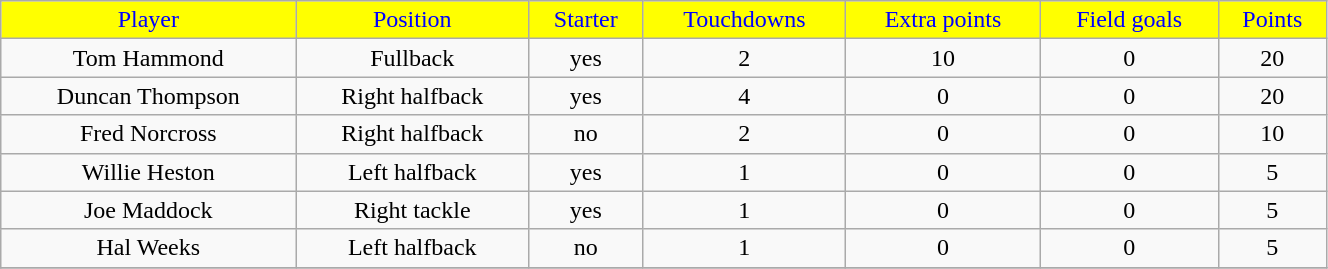<table class="wikitable" width="70%">
<tr align="center"  style="background:yellow;color:blue;">
<td>Player</td>
<td>Position</td>
<td>Starter</td>
<td>Touchdowns</td>
<td>Extra points</td>
<td>Field goals</td>
<td>Points</td>
</tr>
<tr align="center" bgcolor="">
<td>Tom Hammond</td>
<td>Fullback</td>
<td>yes</td>
<td>2</td>
<td>10</td>
<td>0</td>
<td>20</td>
</tr>
<tr align="center" bgcolor="">
<td>Duncan Thompson</td>
<td>Right halfback</td>
<td>yes</td>
<td>4</td>
<td>0</td>
<td>0</td>
<td>20</td>
</tr>
<tr align="center" bgcolor="">
<td>Fred Norcross</td>
<td>Right halfback</td>
<td>no</td>
<td>2</td>
<td>0</td>
<td>0</td>
<td>10</td>
</tr>
<tr align="center" bgcolor="">
<td>Willie Heston</td>
<td>Left halfback</td>
<td>yes</td>
<td>1</td>
<td>0</td>
<td>0</td>
<td>5</td>
</tr>
<tr align="center" bgcolor="">
<td>Joe Maddock</td>
<td>Right tackle</td>
<td>yes</td>
<td>1</td>
<td>0</td>
<td>0</td>
<td>5</td>
</tr>
<tr align="center" bgcolor="">
<td>Hal Weeks</td>
<td>Left halfback</td>
<td>no</td>
<td>1</td>
<td>0</td>
<td>0</td>
<td>5</td>
</tr>
<tr align="center" bgcolor="">
</tr>
</table>
